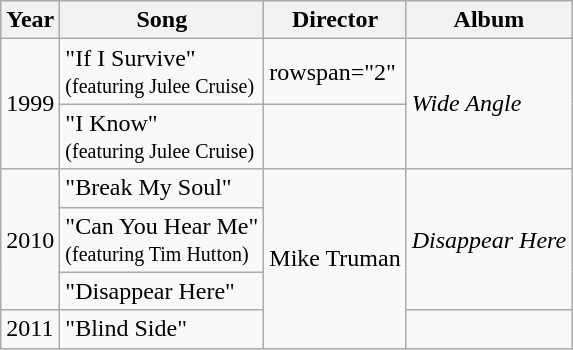<table class="wikitable">
<tr>
<th>Year</th>
<th>Song</th>
<th>Director</th>
<th>Album</th>
</tr>
<tr>
<td rowspan="2">1999</td>
<td>"If I Survive"<br><small>(featuring Julee Cruise)</small></td>
<td>rowspan="2" </td>
<td rowspan=2><em>Wide Angle</em></td>
</tr>
<tr>
<td>"I Know"<br><small>(featuring Julee Cruise)</small></td>
</tr>
<tr>
<td rowspan="3">2010</td>
<td>"Break My Soul"</td>
<td rowspan="4">Mike Truman</td>
<td rowspan="3"><em>Disappear Here</em></td>
</tr>
<tr>
<td>"Can You Hear Me"<br><small>(featuring Tim Hutton)</small></td>
</tr>
<tr>
<td>"Disappear Here"</td>
</tr>
<tr>
<td rowspan="1">2011</td>
<td>"Blind Side"</td>
<td></td>
</tr>
</table>
